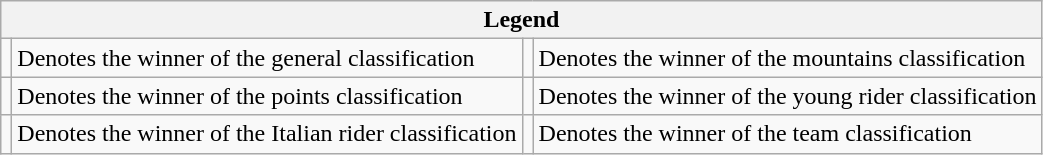<table class="wikitable">
<tr>
<th colspan="4">Legend</th>
</tr>
<tr>
<td></td>
<td>Denotes the winner of the general classification</td>
<td></td>
<td>Denotes the winner of the mountains classification</td>
</tr>
<tr>
<td></td>
<td>Denotes the winner of the points classification</td>
<td></td>
<td>Denotes the winner of the young rider classification</td>
</tr>
<tr>
<td></td>
<td>Denotes the winner of the Italian rider classification</td>
<td></td>
<td>Denotes the winner of the team classification</td>
</tr>
</table>
